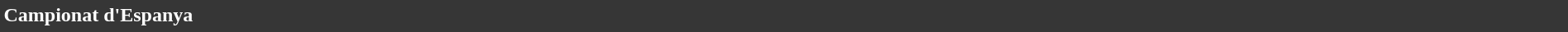<table style="width: 100%; background:#363636; color:white;">
<tr>
<td><strong>Campionat d'Espanya</strong></td>
</tr>
<tr>
</tr>
</table>
